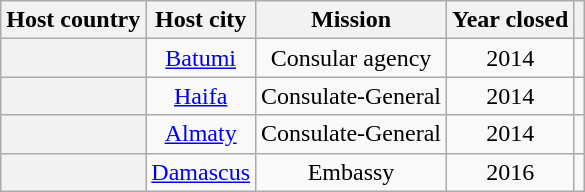<table class="wikitable plainrowheaders" style="text-align:center;">
<tr>
<th scope="col">Host country</th>
<th scope="col">Host city</th>
<th scope="col">Mission</th>
<th scope="col">Year closed</th>
<th scope="col"></th>
</tr>
<tr>
<th scope="row"></th>
<td><a href='#'>Batumi</a></td>
<td>Consular agency</td>
<td>2014</td>
<td></td>
</tr>
<tr>
<th scope="row"></th>
<td><a href='#'>Haifa</a></td>
<td>Consulate-General</td>
<td>2014</td>
<td></td>
</tr>
<tr>
<th scope="row"></th>
<td><a href='#'>Almaty</a></td>
<td>Consulate-General</td>
<td>2014</td>
<td></td>
</tr>
<tr>
<th scope="row"></th>
<td><a href='#'>Damascus</a></td>
<td>Embassy</td>
<td>2016</td>
<td></td>
</tr>
</table>
